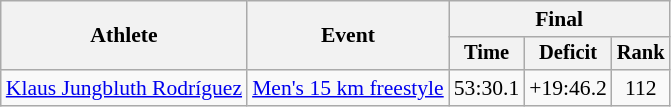<table class="wikitable" style="font-size:90%">
<tr>
<th rowspan="2">Athlete</th>
<th rowspan="2">Event</th>
<th colspan="3">Final</th>
</tr>
<tr style="font-size:95%">
<th>Time</th>
<th>Deficit</th>
<th>Rank</th>
</tr>
<tr align=center>
<td align=left><a href='#'>Klaus Jungbluth Rodríguez</a></td>
<td align=left><a href='#'>Men's 15 km freestyle</a></td>
<td>53:30.1</td>
<td>+19:46.2</td>
<td>112</td>
</tr>
</table>
